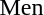<table>
<tr>
<td>Men</td>
<td></td>
<td></td>
<td></td>
</tr>
</table>
